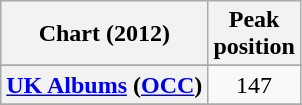<table class="wikitable sortable plainrowheaders">
<tr>
<th scope="col">Chart (2012)</th>
<th scope="col">Peak<br>position</th>
</tr>
<tr>
</tr>
<tr>
</tr>
<tr>
</tr>
<tr>
</tr>
<tr>
</tr>
<tr>
<th scope="row"><a href='#'>UK Albums</a> (<a href='#'>OCC</a>)</th>
<td style="text-align:center">147</td>
</tr>
<tr>
</tr>
</table>
